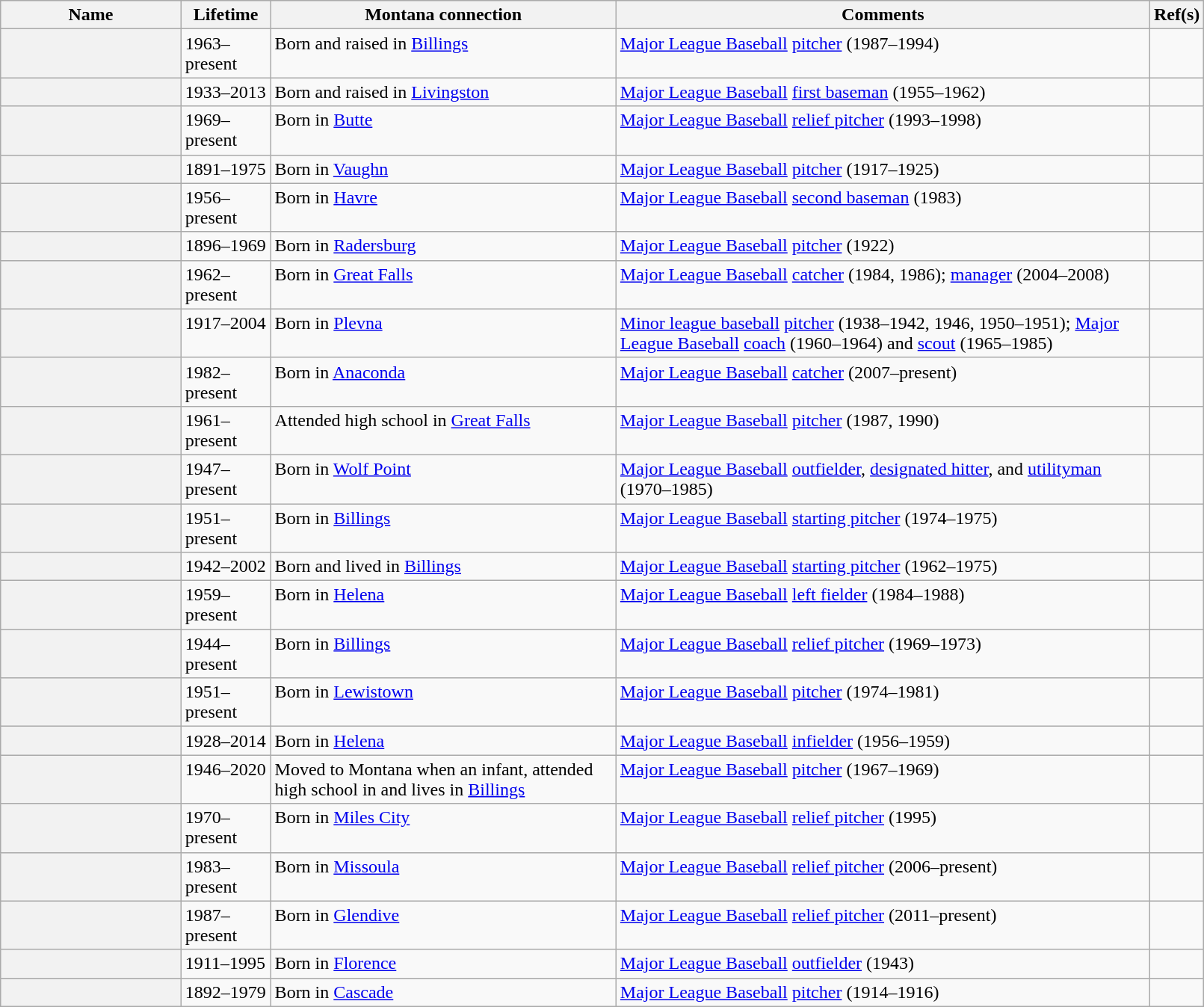<table class="sortable wikitable plainrowheaders" width="85%">
<tr>
<th width="15%" scope="col">Name</th>
<th scope="col">Lifetime</th>
<th class="unsortable" scope="col">Montana connection</th>
<th class="unsortable" scope="col">Comments</th>
<th class="unsortable" width="2%" scope="col">Ref(s)</th>
</tr>
<tr valign="top">
<th scope="row"></th>
<td>1963–present</td>
<td>Born and raised in <a href='#'>Billings</a></td>
<td><a href='#'>Major League Baseball</a> <a href='#'>pitcher</a> (1987–1994)</td>
<td align="center"></td>
</tr>
<tr valign="top">
<th scope="row"></th>
<td>1933–2013</td>
<td>Born and raised in <a href='#'>Livingston</a></td>
<td><a href='#'>Major League Baseball</a> <a href='#'>first baseman</a> (1955–1962)</td>
<td align="center"></td>
</tr>
<tr valign="top">
<th scope="row"></th>
<td>1969–present</td>
<td>Born in <a href='#'>Butte</a></td>
<td><a href='#'>Major League Baseball</a> <a href='#'>relief pitcher</a> (1993–1998)</td>
<td align="center"></td>
</tr>
<tr valign="top">
<th scope="row"></th>
<td>1891–1975</td>
<td>Born in <a href='#'>Vaughn</a></td>
<td><a href='#'>Major League Baseball</a> <a href='#'>pitcher</a> (1917–1925)</td>
<td align="center"></td>
</tr>
<tr valign="top">
<th scope="row"></th>
<td>1956–present</td>
<td>Born in <a href='#'>Havre</a></td>
<td><a href='#'>Major League Baseball</a> <a href='#'>second baseman</a> (1983)</td>
<td align="center"></td>
</tr>
<tr valign="top">
<th scope="row"></th>
<td>1896–1969</td>
<td>Born in <a href='#'>Radersburg</a></td>
<td><a href='#'>Major League Baseball</a> <a href='#'>pitcher</a> (1922)</td>
<td align="center"></td>
</tr>
<tr valign="top">
<th scope="row"></th>
<td>1962–present</td>
<td>Born in <a href='#'>Great Falls</a></td>
<td><a href='#'>Major League Baseball</a> <a href='#'>catcher</a> (1984, 1986); <a href='#'>manager</a> (2004–2008)</td>
<td align="center"></td>
</tr>
<tr valign="top">
<th scope="row"></th>
<td>1917–2004</td>
<td>Born in <a href='#'>Plevna</a></td>
<td><a href='#'>Minor league baseball</a> <a href='#'>pitcher</a> (1938–1942, 1946, 1950–1951); <a href='#'>Major League Baseball</a> <a href='#'>coach</a> (1960–1964) and <a href='#'>scout</a> (1965–1985)</td>
<td align="center"></td>
</tr>
<tr valign="top">
<th scope="row"></th>
<td>1982–present</td>
<td>Born in <a href='#'>Anaconda</a></td>
<td><a href='#'>Major League Baseball</a> <a href='#'>catcher</a> (2007–present)</td>
<td align="center"></td>
</tr>
<tr valign="top">
<th scope="row"></th>
<td>1961–present</td>
<td>Attended high school in <a href='#'>Great Falls</a></td>
<td><a href='#'>Major League Baseball</a> <a href='#'>pitcher</a> (1987, 1990)</td>
<td align="center"></td>
</tr>
<tr valign="top">
<th scope="row"></th>
<td>1947–present</td>
<td>Born in <a href='#'>Wolf Point</a></td>
<td><a href='#'>Major League Baseball</a> <a href='#'>outfielder</a>, <a href='#'>designated hitter</a>, and <a href='#'>utilityman</a> (1970–1985)</td>
<td align="center"></td>
</tr>
<tr valign="top">
<th scope="row"></th>
<td>1951–present</td>
<td>Born in <a href='#'>Billings</a></td>
<td><a href='#'>Major League Baseball</a> <a href='#'>starting pitcher</a> (1974–1975)</td>
<td align="center"></td>
</tr>
<tr valign="top">
<th scope="row"></th>
<td>1942–2002</td>
<td>Born and lived in <a href='#'>Billings</a></td>
<td><a href='#'>Major League Baseball</a> <a href='#'>starting pitcher</a> (1962–1975)</td>
<td align="center"></td>
</tr>
<tr valign="top">
<th scope="row"></th>
<td>1959–present</td>
<td>Born in <a href='#'>Helena</a></td>
<td><a href='#'>Major League Baseball</a> <a href='#'>left fielder</a> (1984–1988)</td>
<td align="center"></td>
</tr>
<tr valign="top">
<th scope="row"></th>
<td>1944–present</td>
<td>Born in <a href='#'>Billings</a></td>
<td><a href='#'>Major League Baseball</a> <a href='#'>relief pitcher</a> (1969–1973)</td>
<td align="center"></td>
</tr>
<tr valign="top">
<th scope="row"></th>
<td>1951–present</td>
<td>Born in <a href='#'>Lewistown</a></td>
<td><a href='#'>Major League Baseball</a> <a href='#'>pitcher</a> (1974–1981)</td>
<td align="center"></td>
</tr>
<tr valign="top">
<th scope="row"></th>
<td>1928–2014</td>
<td>Born in <a href='#'>Helena</a></td>
<td><a href='#'>Major League Baseball</a> <a href='#'>infielder</a> (1956–1959)</td>
<td align="center"></td>
</tr>
<tr valign="top">
<th scope="row"></th>
<td>1946–2020</td>
<td>Moved to Montana when an infant, attended high school in and lives in <a href='#'>Billings</a></td>
<td><a href='#'>Major League Baseball</a> <a href='#'>pitcher</a> (1967–1969)</td>
<td align="center"></td>
</tr>
<tr valign="top">
<th scope="row"></th>
<td>1970–present</td>
<td>Born in <a href='#'>Miles City</a></td>
<td><a href='#'>Major League Baseball</a> <a href='#'>relief pitcher</a> (1995)</td>
<td align="center"></td>
</tr>
<tr valign="top">
<th scope="row"></th>
<td>1983–present</td>
<td>Born in <a href='#'>Missoula</a></td>
<td><a href='#'>Major League Baseball</a> <a href='#'>relief pitcher</a> (2006–present)</td>
<td align="center"></td>
</tr>
<tr valign="top">
<th scope="row"></th>
<td>1987–present</td>
<td>Born in <a href='#'>Glendive</a></td>
<td><a href='#'>Major League Baseball</a> <a href='#'>relief pitcher</a> (2011–present)</td>
<td align="center"></td>
</tr>
<tr valign="top">
<th scope="row"></th>
<td>1911–1995</td>
<td>Born in <a href='#'>Florence</a></td>
<td><a href='#'>Major League Baseball</a> <a href='#'>outfielder</a> (1943)</td>
<td align="center"></td>
</tr>
<tr valign="top">
<th scope="row"></th>
<td>1892–1979</td>
<td>Born in <a href='#'>Cascade</a></td>
<td><a href='#'>Major League Baseball</a> <a href='#'>pitcher</a> (1914–1916)</td>
<td align="center"></td>
</tr>
</table>
